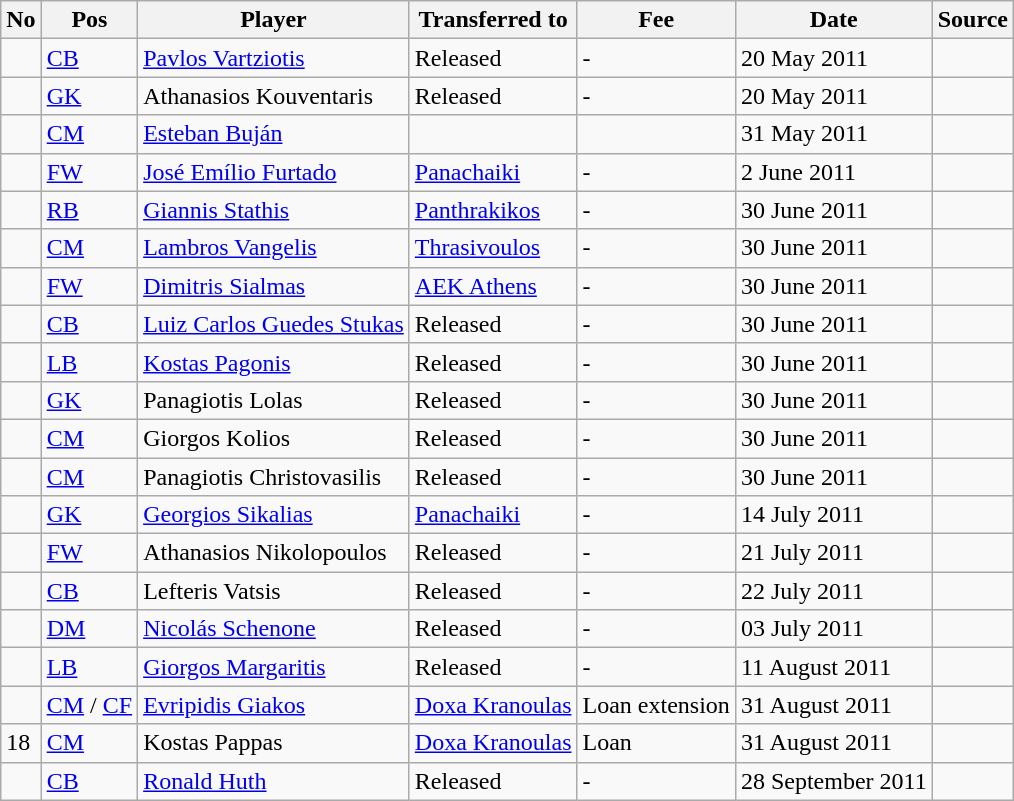<table class="wikitable">
<tr>
<th>No</th>
<th>Pos</th>
<th>Player</th>
<th>Transferred to</th>
<th>Fee</th>
<th>Date</th>
<th>Source</th>
</tr>
<tr>
<td></td>
<td><a href='#'>CB</a></td>
<td><a href='#'>Pavlos Vartziotis</a></td>
<td>Released</td>
<td>-</td>
<td>20 May 2011</td>
<td></td>
</tr>
<tr>
<td></td>
<td><a href='#'>GK</a></td>
<td>Athanasios Kouventaris</td>
<td>Released</td>
<td>-</td>
<td>20 May 2011</td>
<td></td>
</tr>
<tr>
<td></td>
<td><a href='#'>CM</a></td>
<td><a href='#'>Esteban Buján</a></td>
<td></td>
<td></td>
<td>31 May 2011</td>
<td></td>
</tr>
<tr>
<td></td>
<td><a href='#'>FW</a></td>
<td><a href='#'>José Emílio Furtado</a></td>
<td><a href='#'>Panachaiki</a></td>
<td>-</td>
<td>2 June 2011</td>
<td></td>
</tr>
<tr>
<td></td>
<td><a href='#'>RB</a></td>
<td><a href='#'>Giannis Stathis</a></td>
<td><a href='#'>Panthrakikos</a></td>
<td>-</td>
<td>30 June 2011</td>
<td></td>
</tr>
<tr>
<td></td>
<td><a href='#'>CM</a></td>
<td><a href='#'>Lambros Vangelis</a></td>
<td><a href='#'>Thrasivoulos</a></td>
<td>-</td>
<td>30 June 2011</td>
<td></td>
</tr>
<tr>
<td></td>
<td><a href='#'>FW</a></td>
<td><a href='#'>Dimitris Sialmas</a></td>
<td><a href='#'>AEK Athens</a></td>
<td>-</td>
<td>30 June 2011</td>
<td></td>
</tr>
<tr>
<td></td>
<td><a href='#'>CB</a></td>
<td><a href='#'>Luiz Carlos Guedes Stukas</a></td>
<td>Released</td>
<td>-</td>
<td>30 June 2011</td>
<td></td>
</tr>
<tr>
<td></td>
<td><a href='#'>LB</a></td>
<td><a href='#'>Kostas Pagonis</a></td>
<td>Released</td>
<td>-</td>
<td>30 June 2011</td>
<td></td>
</tr>
<tr>
<td></td>
<td><a href='#'>GK</a></td>
<td>Panagiotis Lolas</td>
<td>Released</td>
<td>-</td>
<td>30 June 2011</td>
<td></td>
</tr>
<tr>
<td></td>
<td><a href='#'>CM</a></td>
<td>Giorgos Kolios</td>
<td>Released</td>
<td>-</td>
<td>30 June 2011</td>
<td></td>
</tr>
<tr>
<td></td>
<td><a href='#'>CM</a></td>
<td>Panagiotis Christovasilis</td>
<td>Released</td>
<td>-</td>
<td>30 June 2011</td>
<td></td>
</tr>
<tr>
<td></td>
<td><a href='#'>GK</a></td>
<td><a href='#'>Georgios Sikalias</a></td>
<td><a href='#'>Panachaiki</a></td>
<td>-</td>
<td>14 July 2011</td>
<td></td>
</tr>
<tr>
<td></td>
<td><a href='#'>FW</a></td>
<td>Athanasios Nikolopoulos</td>
<td>Released</td>
<td>-</td>
<td>21 July 2011</td>
<td></td>
</tr>
<tr>
<td></td>
<td><a href='#'>CB</a></td>
<td>Lefteris Vatsis</td>
<td>Released</td>
<td>-</td>
<td>22 July 2011</td>
<td></td>
</tr>
<tr>
<td></td>
<td><a href='#'>DM</a></td>
<td><a href='#'>Nicolás Schenone</a></td>
<td>Released</td>
<td>-</td>
<td>03 July 2011</td>
<td></td>
</tr>
<tr>
<td></td>
<td><a href='#'>LB</a></td>
<td><a href='#'>Giorgos Margaritis</a></td>
<td>Released</td>
<td>-</td>
<td>11 August 2011</td>
<td></td>
</tr>
<tr>
<td></td>
<td><a href='#'>CM</a> / <a href='#'>CF</a></td>
<td><a href='#'>Evripidis Giakos</a></td>
<td><a href='#'>Doxa Kranoulas</a></td>
<td>Loan extension</td>
<td>31 August 2011</td>
<td></td>
</tr>
<tr>
<td>18</td>
<td><a href='#'>CM</a></td>
<td>Kostas Pappas</td>
<td><a href='#'>Doxa Kranoulas</a></td>
<td>Loan</td>
<td>31 August 2011</td>
<td></td>
</tr>
<tr>
<td></td>
<td><a href='#'>CB</a></td>
<td><a href='#'>Ronald Huth</a></td>
<td>Released</td>
<td>-</td>
<td>28 September 2011</td>
<td></td>
</tr>
</table>
